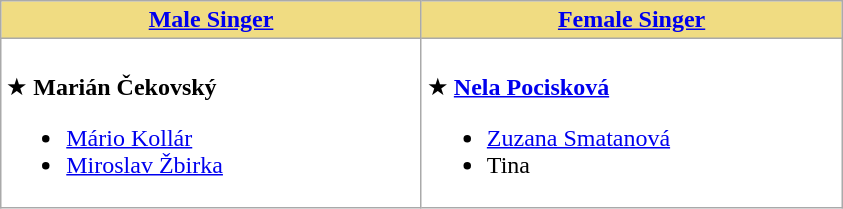<table class=wikitable style="background:white">
<tr>
<th style=background:#F0DC82 width=273><a href='#'>Male Singer</a></th>
<th style=background:#F0DC82 width=273><a href='#'>Female Singer</a></th>
</tr>
<tr>
<td scope=row valign=top><br>★ <strong>Marián Čekovský</strong><ul><li><a href='#'>Mário Kollár</a></li><li><a href='#'>Miroslav Žbirka</a></li></ul></td>
<td scope=row valign=top><br>★ <strong><a href='#'>Nela Pocisková</a></strong><ul><li><a href='#'>Zuzana Smatanová</a></li><li>Tina</li></ul></td>
</tr>
</table>
